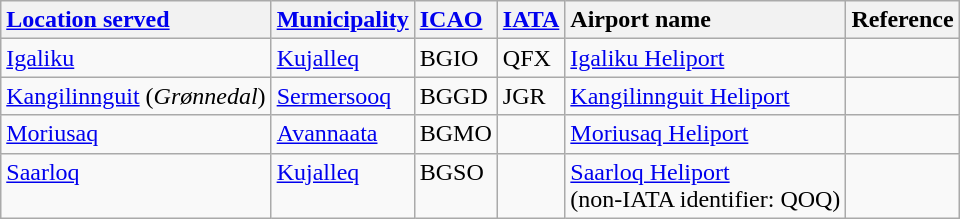<table class="wikitable sortable">
<tr valign=baseline>
<th style="text-align:left; white-space:nowrap;"><a href='#'>Location served</a></th>
<th style="text-align:left;"><a href='#'>Municipality</a></th>
<th style="text-align:left;"><a href='#'>ICAO</a></th>
<th style="text-align:left;"><a href='#'>IATA</a></th>
<th style="text-align:left; white-space:nowrap;">Airport name</th>
<th style="text-align:left;">Reference</th>
</tr>
<tr valign=top>
<td><a href='#'>Igaliku</a></td>
<td><a href='#'>Kujalleq</a></td>
<td>BGIO</td>
<td>QFX</td>
<td><a href='#'>Igaliku Heliport</a></td>
<td></td>
</tr>
<tr valign=top>
<td><a href='#'>Kangilinnguit</a> (<em>Grønnedal</em>)</td>
<td><a href='#'>Sermersooq</a></td>
<td>BGGD</td>
<td>JGR</td>
<td><a href='#'>Kangilinnguit Heliport</a></td>
<td></td>
</tr>
<tr valign=top>
<td><a href='#'>Moriusaq</a></td>
<td><a href='#'>Avannaata</a></td>
<td>BGMO</td>
<td></td>
<td><a href='#'>Moriusaq Heliport</a></td>
<td></td>
</tr>
<tr valign=top>
<td><a href='#'>Saarloq</a></td>
<td><a href='#'>Kujalleq</a></td>
<td>BGSO</td>
<td></td>
<td><a href='#'>Saarloq Heliport</a><br>(non-IATA identifier: QOQ)</td>
<td></td>
</tr>
</table>
